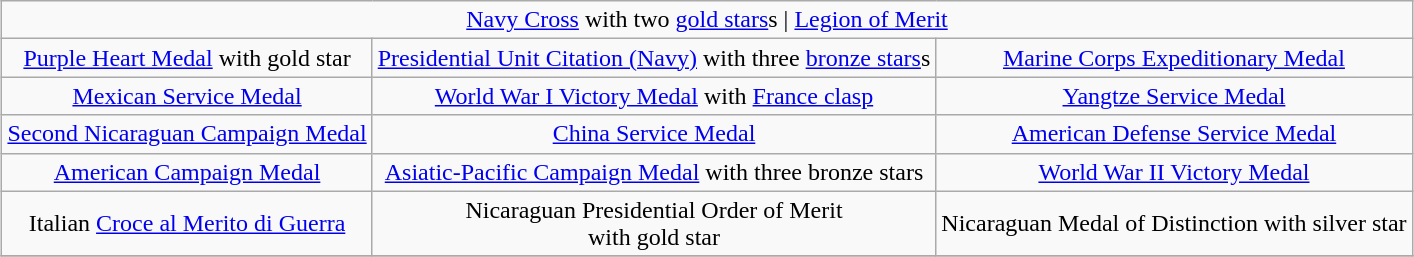<table class="wikitable" style="margin:1em auto; text-align:center;">
<tr>
<td colspan="12"><a href='#'>Navy Cross</a> with two  <a href='#'>gold stars</a>s | <a href='#'>Legion of Merit</a></td>
</tr>
<tr>
<td><a href='#'>Purple Heart Medal</a> with  gold star</td>
<td><a href='#'>Presidential Unit Citation (Navy)</a> with three  <a href='#'>bronze stars</a>s</td>
<td><a href='#'>Marine Corps Expeditionary Medal</a></td>
</tr>
<tr>
<td><a href='#'>Mexican Service Medal</a></td>
<td><a href='#'>World War I Victory Medal</a> with <a href='#'>France clasp</a></td>
<td><a href='#'>Yangtze Service Medal</a></td>
</tr>
<tr>
<td><a href='#'>Second Nicaraguan Campaign Medal</a></td>
<td><a href='#'>China Service Medal</a></td>
<td><a href='#'>American Defense Service Medal</a></td>
</tr>
<tr>
<td><a href='#'>American Campaign Medal</a></td>
<td><a href='#'>Asiatic-Pacific Campaign Medal</a> with three  bronze stars</td>
<td><a href='#'>World War II Victory Medal</a></td>
</tr>
<tr>
<td>Italian <a href='#'>Croce al Merito di Guerra</a></td>
<td>Nicaraguan Presidential Order of Merit <br> with  gold star</td>
<td>Nicaraguan Medal of Distinction with  silver star</td>
</tr>
<tr>
</tr>
</table>
